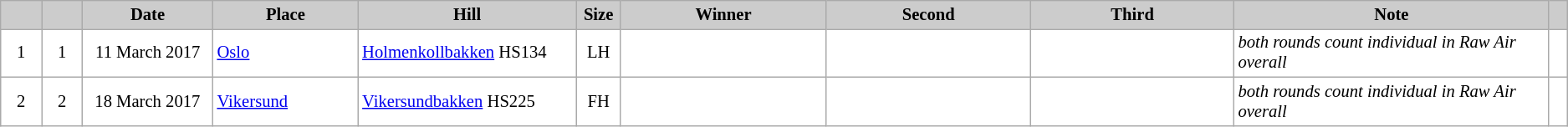<table class="wikitable plainrowheaders" style="background:#fff; font-size:86%; line-height:16px; border:gray solid 1px; border-collapse:collapse;">
<tr style="background:#ccc; text-align:center;">
<th scope="col" style="background:#ccc;" width=30px;"></th>
<th scope="col" style="background:#ccc;" width=30px;"></th>
<th scope="col" style="background:#ccc;" width=110px;">Date</th>
<th scope="col" style="background:#ccc;" width=120px;">Place</th>
<th scope="col" style="background:#ccc;" width=180px;">Hill</th>
<th scope="col" style="background:#ccc;" width=30px;">Size</th>
<th scope="col" style="background:#ccc;" width=180px;">Winner</th>
<th scope="col" style="background:#ccc;" width=180px;">Second</th>
<th scope="col" style="background:#ccc;" width=180px;">Third</th>
<th scope="col" style="background:#ccc;" width=283px;">Note</th>
<th scope="col" style="background:#ccc;" width=10px;"></th>
</tr>
<tr>
<td align=center>1</td>
<td align=center>1</td>
<td align=right>11 March 2017  </td>
<td> <a href='#'>Oslo</a></td>
<td><a href='#'>Holmenkollbakken</a> HS134</td>
<td align=center>LH</td>
<td></td>
<td></td>
<td></td>
<td><em>both rounds count individual in Raw Air overall</em></td>
<td></td>
</tr>
<tr>
<td align=center>2</td>
<td align=center>2</td>
<td align=right>18 March 2017  </td>
<td> <a href='#'>Vikersund</a></td>
<td><a href='#'>Vikersundbakken</a> HS225</td>
<td align=center>FH</td>
<td></td>
<td></td>
<td></td>
<td><em>both rounds count individual in Raw Air overall</em></td>
<td></td>
</tr>
</table>
